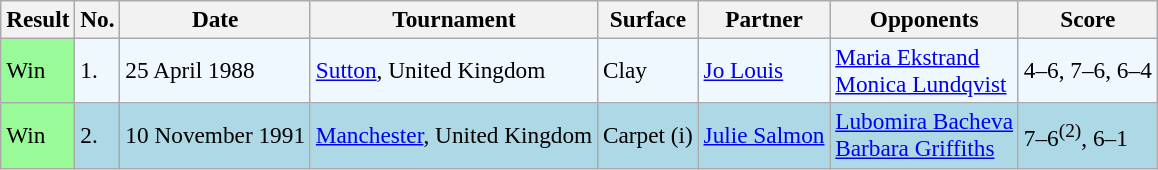<table class="sortable wikitable" style=font-size:97%>
<tr>
<th>Result</th>
<th>No.</th>
<th>Date</th>
<th>Tournament</th>
<th>Surface</th>
<th>Partner</th>
<th>Opponents</th>
<th>Score</th>
</tr>
<tr bgcolor="#f0f8ff">
<td style="background:#98fb98;">Win</td>
<td>1.</td>
<td>25 April 1988</td>
<td><a href='#'>Sutton</a>, United Kingdom</td>
<td>Clay</td>
<td> <a href='#'>Jo Louis</a></td>
<td> <a href='#'>Maria Ekstrand</a> <br>  <a href='#'>Monica Lundqvist</a></td>
<td>4–6, 7–6, 6–4</td>
</tr>
<tr bgcolor="lightblue">
<td style="background:#98fb98;">Win</td>
<td>2.</td>
<td>10 November 1991</td>
<td><a href='#'>Manchester</a>, United Kingdom</td>
<td>Carpet (i)</td>
<td> <a href='#'>Julie Salmon</a></td>
<td> <a href='#'>Lubomira Bacheva</a> <br>  <a href='#'>Barbara Griffiths</a></td>
<td>7–6<sup>(2)</sup>, 6–1</td>
</tr>
</table>
